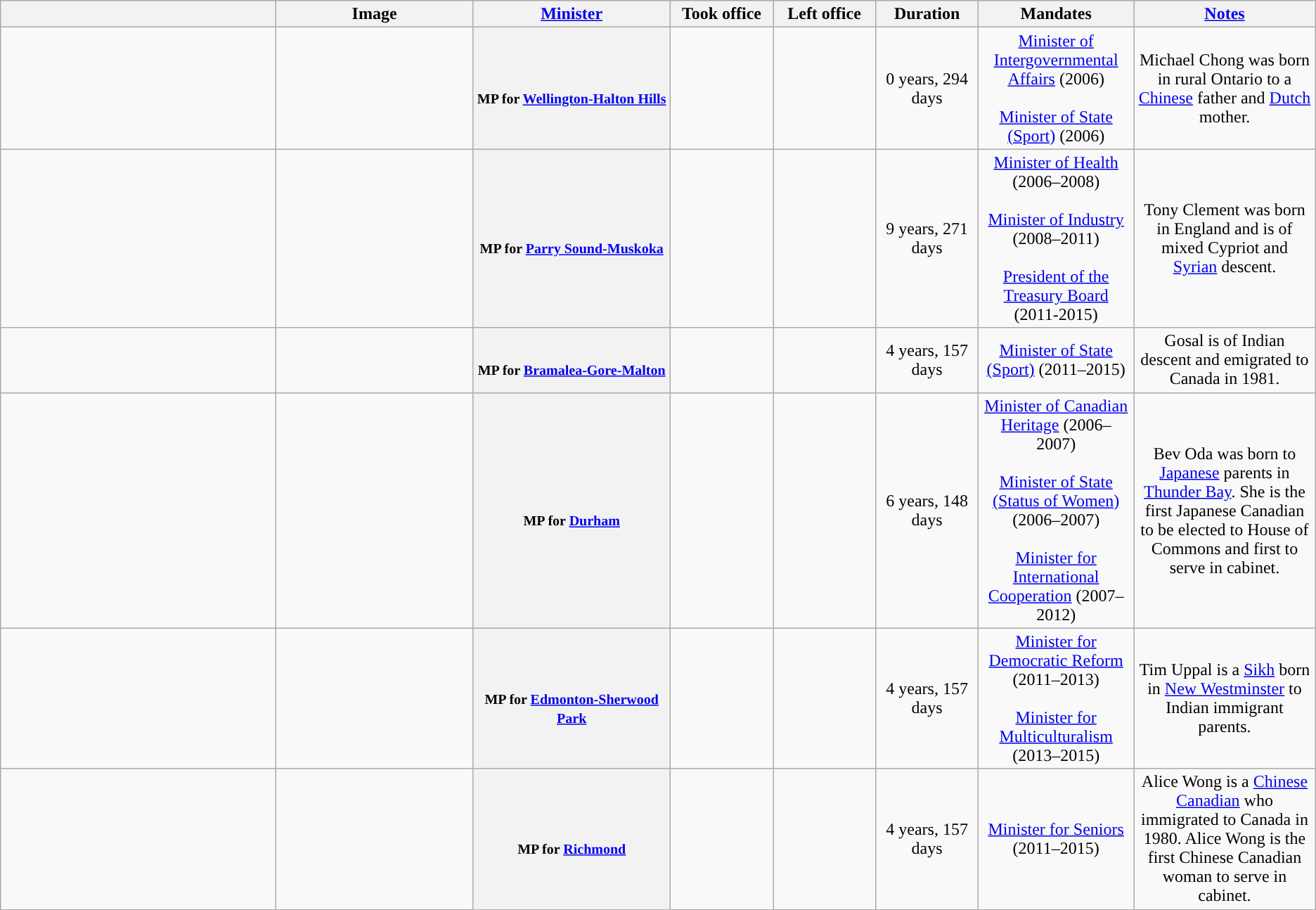<table class="wikitable sortable plainrowheaders" style="text-align: center;">
<tr>
<th scope="col" class=unsortable></th>
<th scope="col" class=unsortable>Image</th>
<th scope="col"><a href='#'>Minister</a></th>
<th scope="col" width=90px>Took office</th>
<th scope="col" width=90px>Left office</th>
<th scope="col" width=90px>Duration</th>
<th scope="col" width=140px>Mandates</th>
<th scope="col" width=165px><a href='#'>Notes</a></th>
</tr>
<tr>
<td style="background: "></td>
<td style="width:15%;"></td>
<th scope="row" style="text-align:center; width:15%;"><br><small>MP for <a href='#'>Wellington-Halton Hills</a></small></th>
<td></td>
<td></td>
<td>0 years, 294 days</td>
<td><a href='#'>Minister of Intergovernmental Affairs</a> (2006) <br> <br> <a href='#'>Minister of State (Sport)</a> (2006)</td>
<td>Michael Chong was born in rural Ontario to a <a href='#'>Chinese</a> father and <a href='#'>Dutch</a> mother.</td>
</tr>
<tr>
<td style="background: "></td>
<td style="width:15%;"></td>
<th scope="row" style="text-align:center; width:15%;"><br><small>MP for <a href='#'>Parry Sound-Muskoka</a></small></th>
<td></td>
<td></td>
<td>9 years, 271 days</td>
<td><a href='#'>Minister of Health</a> (2006–2008) <br> <br> <a href='#'>Minister of Industry</a> (2008–2011) <br> <br> <a href='#'>President of the Treasury Board</a> (2011-2015)</td>
<td>Tony Clement was born in England and is of mixed Cypriot and <a href='#'>Syrian</a> descent.</td>
</tr>
<tr>
<td style="background: "></td>
<td style="width:15%;"></td>
<th scope="row" style="text-align:center; width:15%;"><br><small>MP for <a href='#'>Bramalea-Gore-Malton</a></small></th>
<td></td>
<td></td>
<td>4 years, 157 days</td>
<td><a href='#'>Minister of State (Sport)</a> (2011–2015)</td>
<td>Gosal is of Indian descent and emigrated to Canada in 1981.</td>
</tr>
<tr>
<td style="background: "></td>
<td style="width:15%;"></td>
<th scope="row" style="text-align:center; width:15%;"><br><small>MP for <a href='#'>Durham</a></small></th>
<td></td>
<td></td>
<td>6 years, 148 days</td>
<td><a href='#'>Minister of Canadian Heritage</a> (2006–2007) <br> <br> <a href='#'>Minister of State (Status of Women)</a> (2006–2007) <br> <br> <a href='#'>Minister for International Cooperation</a> (2007–2012)</td>
<td>Bev Oda was born to <a href='#'>Japanese</a> parents in <a href='#'>Thunder Bay</a>. She is the first Japanese Canadian to be elected to House of Commons and first to serve in cabinet.</td>
</tr>
<tr>
<td style="background: "></td>
<td style="width:15%;"></td>
<th scope="row" style="text-align:center; width:15%;"><br><small>MP for <a href='#'>Edmonton-Sherwood Park</a></small></th>
<td></td>
<td></td>
<td>4 years, 157 days</td>
<td><a href='#'>Minister for Democratic Reform</a> (2011–2013) <br> <br> <a href='#'>Minister for Multiculturalism</a> (2013–2015)</td>
<td>Tim Uppal is a <a href='#'>Sikh</a> born in <a href='#'>New Westminster</a> to Indian immigrant parents.</td>
</tr>
<tr>
<td style="background: "></td>
<td style="width:15%;"></td>
<th scope="row" style="text-align:center; width:15%;"><br><small>MP for <a href='#'>Richmond</a></small></th>
<td></td>
<td></td>
<td>4 years, 157 days</td>
<td><a href='#'>Minister for Seniors</a> (2011–2015)</td>
<td>Alice Wong is a <a href='#'>Chinese Canadian</a> who immigrated to Canada in 1980. Alice Wong is the first Chinese Canadian woman to serve in cabinet.</td>
</tr>
<tr>
</tr>
</table>
